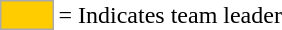<table>
<tr>
<td style="background:#fc0; border:1px solid #aaa; width:2em;"></td>
<td>= Indicates team leader</td>
</tr>
</table>
